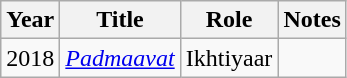<table class="wikitable">
<tr>
<th scope="col">Year</th>
<th scope="col">Title</th>
<th scope="col">Role</th>
<th scope="col">Notes</th>
</tr>
<tr>
<td>2018</td>
<td><em><a href='#'>Padmaavat</a></em></td>
<td>Ikhtiyaar</td>
<td></td>
</tr>
</table>
